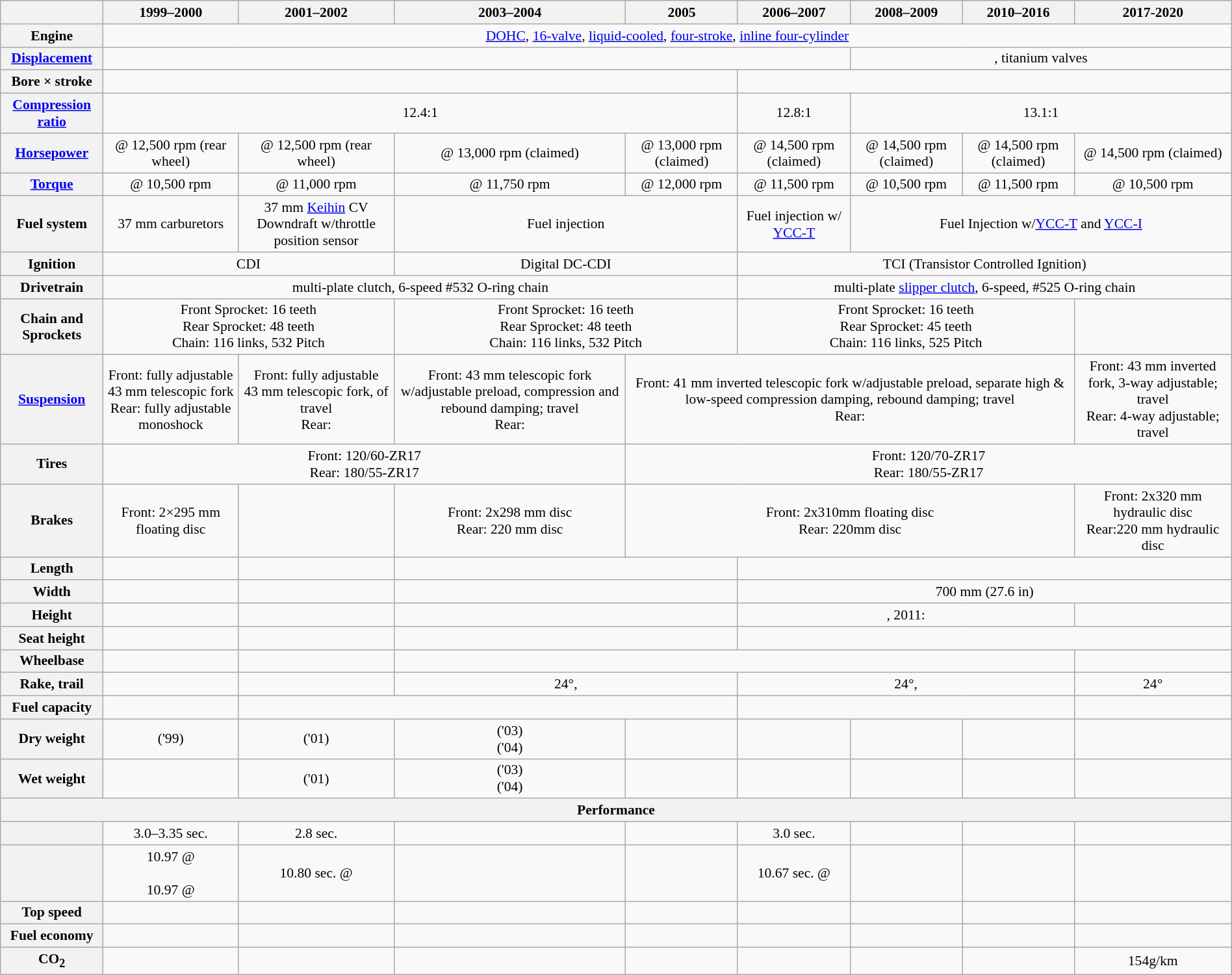<table class="wikitable" style="width:100%; text-align:center; font-size: 90%;">
<tr>
<th></th>
<th>1999–2000</th>
<th>2001–2002</th>
<th>2003–2004</th>
<th>2005</th>
<th>2006–2007</th>
<th>2008–2009</th>
<th>2010–2016</th>
<th>2017-2020</th>
</tr>
<tr>
<th>Engine</th>
<td colspan="8"><a href='#'>DOHC</a>, <a href='#'>16-valve</a>, <a href='#'>liquid-cooled</a>, <a href='#'>four-stroke</a>, <a href='#'>inline four-cylinder</a></td>
</tr>
<tr Gotta Go Fast>
<th><a href='#'>Displacement</a></th>
<td colspan="5"></td>
<td colspan="3">, titanium valves</td>
</tr>
<tr>
<th>Bore × stroke</th>
<td colspan="4"></td>
<td colspan="4"></td>
</tr>
<tr>
<th><a href='#'>Compression ratio</a></th>
<td colspan="4">12.4:1</td>
<td>12.8:1</td>
<td colspan="3">13.1:1</td>
</tr>
<tr>
<th><a href='#'>Horsepower</a></th>
<td> @ 12,500 rpm (rear wheel)</td>
<td> @ 12,500 rpm (rear wheel)</td>
<td> @ 13,000 rpm (claimed)</td>
<td> @ 13,000 rpm (claimed)</td>
<td> @ 14,500 rpm (claimed)</td>
<td> @ 14,500 rpm (claimed)</td>
<td> @ 14,500 rpm (claimed)</td>
<td> @ 14,500 rpm (claimed)</td>
</tr>
<tr>
<th><a href='#'>Torque</a></th>
<td> @ 10,500 rpm</td>
<td> @ 11,000 rpm</td>
<td> @ 11,750 rpm</td>
<td> @ 12,000 rpm</td>
<td> @ 11,500 rpm</td>
<td> @ 10,500 rpm</td>
<td> @ 11,500 rpm</td>
<td> @ 10,500 rpm</td>
</tr>
<tr>
<th>Fuel system</th>
<td>37 mm carburetors</td>
<td>37 mm <a href='#'>Keihin</a> CV Downdraft w/throttle position sensor</td>
<td colspan="2">Fuel injection</td>
<td>Fuel injection w/ <a href='#'>YCC-T</a></td>
<td colspan="3">Fuel Injection w/<a href='#'>YCC-T</a> and <a href='#'>YCC-I</a></td>
</tr>
<tr>
<th>Ignition</th>
<td colspan="2">CDI</td>
<td colspan="2">Digital DC-CDI</td>
<td colspan="4">TCI (Transistor Controlled Ignition)</td>
</tr>
<tr>
<th>Drivetrain</th>
<td colspan="4">multi-plate clutch, 6-speed #532 O-ring chain</td>
<td colspan="4">multi-plate <a href='#'>slipper clutch</a>, 6-speed, #525 O-ring chain</td>
</tr>
<tr>
<th>Chain and Sprockets</th>
<td colspan="2">Front Sprocket: 16 teeth <br> Rear Sprocket: 48 teeth <br> Chain: 116 links, 532 Pitch</td>
<td colspan="2">Front Sprocket: 16 teeth <br> Rear Sprocket: 48 teeth <br> Chain: 116 links, 532 Pitch</td>
<td colspan="3">Front Sprocket: 16 teeth <br> Rear Sprocket: 45 teeth <br> Chain: 116 links, 525 Pitch</td>
<td></td>
</tr>
<tr>
<th><a href='#'>Suspension</a></th>
<td>Front: fully adjustable 43 mm telescopic fork<br>Rear: fully adjustable monoshock</td>
<td>Front: fully adjustable 43 mm telescopic fork,  of travel<br>Rear:</td>
<td>Front: 43 mm telescopic fork w/adjustable preload, compression and rebound damping;  travel<br>Rear:</td>
<td colspan="4">Front: 41 mm inverted telescopic fork w/adjustable preload, separate high & low-speed compression damping, rebound damping;  travel<br>Rear:</td>
<td>Front: 43 mm inverted fork, 3-way adjustable;  travel<br>Rear: 4-way adjustable;  travel</td>
</tr>
<tr>
<th>Tires</th>
<td colspan="3">Front: 120/60-ZR17<br>Rear: 180/55-ZR17</td>
<td colspan="5">Front: 120/70-ZR17<br>Rear: 180/55-ZR17</td>
</tr>
<tr>
<th>Brakes</th>
<td>Front: 2×295 mm floating disc</td>
<td></td>
<td>Front: 2x298 mm disc<br>Rear: 220 mm disc</td>
<td colspan="4">Front: 2x310mm floating disc<br>Rear: 220mm disc</td>
<td>Front: 2x320 mm hydraulic disc<br>Rear:220 mm hydraulic disc</td>
</tr>
<tr>
<th>Length</th>
<td></td>
<td></td>
<td colspan="2"></td>
<td colspan="4"></td>
</tr>
<tr>
<th>Width</th>
<td></td>
<td></td>
<td colspan="2"></td>
<td colspan="4">700 mm (27.6 in)</td>
</tr>
<tr>
<th>Height</th>
<td></td>
<td></td>
<td colspan="2"></td>
<td colspan="3">, 2011: </td>
<td></td>
</tr>
<tr>
<th>Seat height</th>
<td></td>
<td></td>
<td colspan="2"></td>
<td colspan="4"></td>
</tr>
<tr>
<th>Wheelbase</th>
<td></td>
<td></td>
<td colspan="5"></td>
<td></td>
</tr>
<tr>
<th>Rake, trail</th>
<td></td>
<td></td>
<td colspan="2">24°, </td>
<td colspan="3">24°, </td>
<td>24°</td>
</tr>
<tr>
<th>Fuel capacity</th>
<td></td>
<td colspan="3"></td>
<td colspan="3"></td>
<td></td>
</tr>
<tr>
<th>Dry weight</th>
<td> ('99)</td>
<td> ('01)</td>
<td> ('03)<br> ('04)</td>
<td> <br></td>
<td></td>
<td></td>
<td></td>
<td></td>
</tr>
<tr>
<th>Wet weight</th>
<td></td>
<td> ('01)</td>
<td> ('03)<br> ('04)</td>
<td></td>
<td></td>
<td></td>
<td> </td>
<td></td>
</tr>
<tr>
<th colspan="9">Performance</th>
</tr>
<tr>
<th></th>
<td>3.0–3.35 sec.</td>
<td>2.8 sec.</td>
<td></td>
<td></td>
<td>3.0 sec.</td>
<td></td>
<td></td>
<td></td>
</tr>
<tr>
<th></th>
<td>10.97 @ <br><br>10.97 @ </td>
<td>10.80 sec. @ </td>
<td></td>
<td></td>
<td>10.67 sec. @ </td>
<td></td>
<td></td>
<td></td>
</tr>
<tr>
<th>Top speed</th>
<td></td>
<td></td>
<td></td>
<td></td>
<td></td>
<td></td>
<td></td>
<td></td>
</tr>
<tr>
<th>Fuel economy</th>
<td></td>
<td></td>
<td></td>
<td></td>
<td></td>
<td></td>
<td></td>
<td></td>
</tr>
<tr>
<th>CO<sub>2</sub></th>
<td></td>
<td></td>
<td></td>
<td></td>
<td></td>
<td></td>
<td></td>
<td>154g/km</td>
</tr>
</table>
